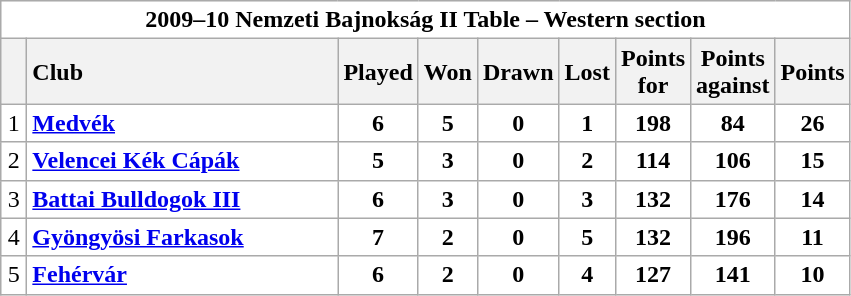<table class="wikitable" style="float:left; margin-right:15px; text-align: center;">
<tr>
<td colspan="10" bgcolor="#FFFFFF" cellpadding="0" cellspacing="0"><strong>2009–10 Nemzeti Bajnokság II Table – Western section</strong></td>
</tr>
<tr>
<th bgcolor="#efefef" width="10"></th>
<th bgcolor="#efefef" style="text-align:left" width="200">Club</th>
<th bgcolor="#efefef" width="20">Played</th>
<th bgcolor="#efefef" width="20">Won</th>
<th bgcolor="#efefef" width="20">Drawn</th>
<th bgcolor="#efefef" width="20">Lost</th>
<th bgcolor="#efefef" width="20">Points for</th>
<th bgcolor="#efefef" width="20">Points against</th>
<th bgcolor="#efefef" width="20">Points</th>
</tr>
<tr bgcolor=#ffffff align=center>
<td>1</td>
<td align=left><strong><a href='#'>Medvék</a></strong></td>
<td><strong>6</strong></td>
<td><strong>5</strong></td>
<td><strong>0</strong></td>
<td><strong>1</strong></td>
<td><strong>198</strong></td>
<td><strong>84</strong></td>
<td><strong>26</strong></td>
</tr>
<tr bgcolor=#ffffff align=center>
<td>2</td>
<td align=left><strong><a href='#'>Velencei Kék Cápák</a></strong></td>
<td><strong>5</strong></td>
<td><strong>3</strong></td>
<td><strong>0</strong></td>
<td><strong>2</strong></td>
<td><strong>114</strong></td>
<td><strong>106</strong></td>
<td><strong>15</strong></td>
</tr>
<tr bgcolor=#ffffff align=center>
<td>3</td>
<td align=left><strong><a href='#'>Battai Bulldogok III</a></strong></td>
<td><strong>6</strong></td>
<td><strong>3</strong></td>
<td><strong>0</strong></td>
<td><strong>3</strong></td>
<td><strong>132</strong></td>
<td><strong>176</strong></td>
<td><strong>14</strong></td>
</tr>
<tr bgcolor=#ffffff align=center>
<td>4</td>
<td align=left><strong><a href='#'>Gyöngyösi Farkasok</a></strong></td>
<td><strong>7</strong></td>
<td><strong>2</strong></td>
<td><strong>0</strong></td>
<td><strong>5</strong></td>
<td><strong>132</strong></td>
<td><strong>196</strong></td>
<td><strong>11</strong></td>
</tr>
<tr bgcolor=#ffffff align=center>
<td>5</td>
<td align=left><strong><a href='#'>Fehérvár</a></strong></td>
<td><strong>6</strong></td>
<td><strong>2</strong></td>
<td><strong>0</strong></td>
<td><strong>4</strong></td>
<td><strong>127</strong></td>
<td><strong>141</strong></td>
<td><strong>10</strong></td>
</tr>
</table>
